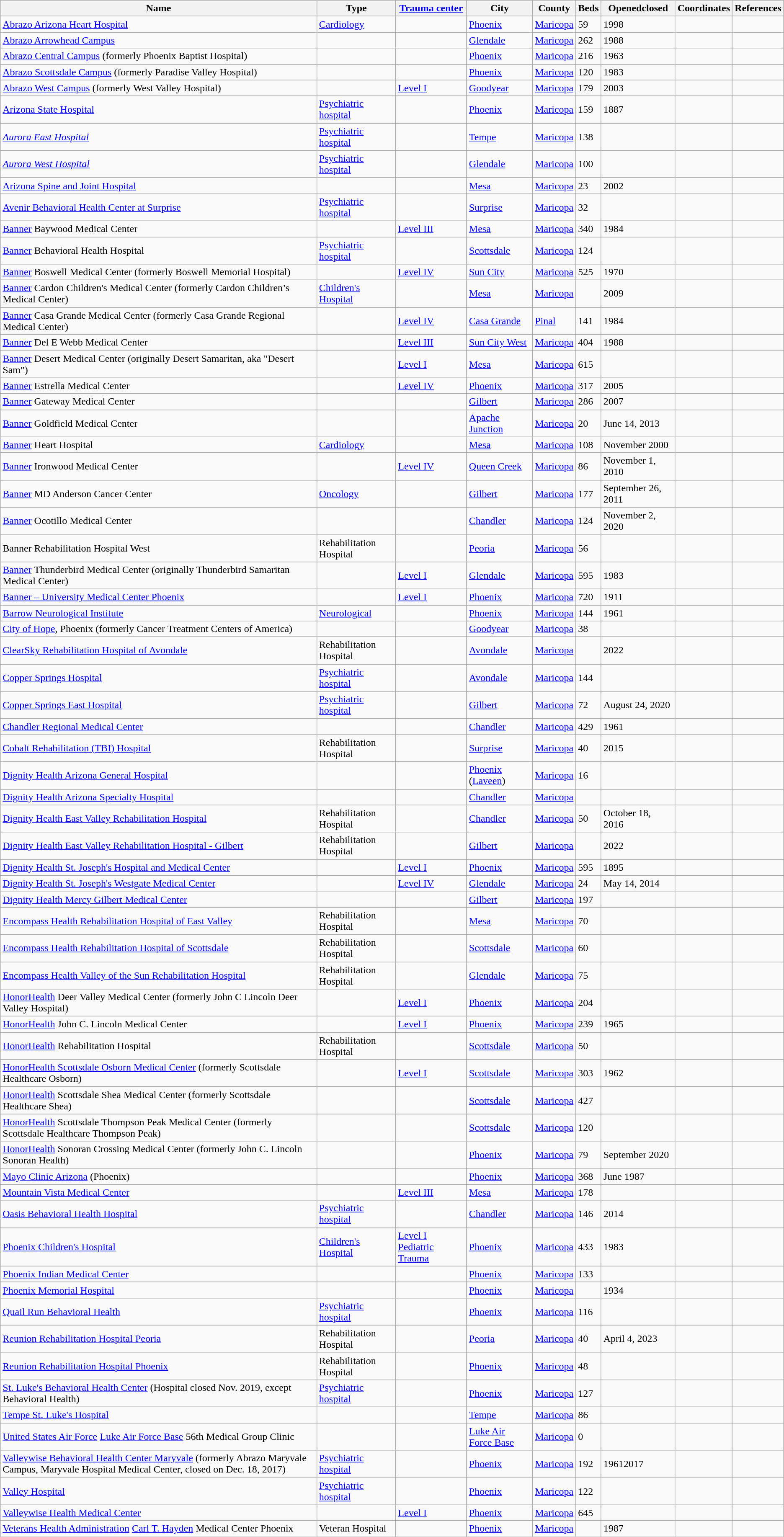<table class="wikitable sortable sticky-header">
<tr>
<th>Name</th>
<th>Type</th>
<th><a href='#'>Trauma center</a></th>
<th>City</th>
<th>County</th>
<th>Beds</th>
<th>Openedclosed</th>
<th>Coordinates</th>
<th>References</th>
</tr>
<tr>
<td><a href='#'>Abrazo Arizona Heart Hospital</a></td>
<td><a href='#'>Cardiology</a></td>
<td></td>
<td><a href='#'>Phoenix</a></td>
<td><a href='#'>Maricopa</a></td>
<td>59</td>
<td>1998</td>
<td></td>
<td></td>
</tr>
<tr>
<td><a href='#'>Abrazo Arrowhead Campus</a></td>
<td></td>
<td></td>
<td><a href='#'>Glendale</a></td>
<td><a href='#'>Maricopa</a></td>
<td>262</td>
<td>1988</td>
<td></td>
<td></td>
</tr>
<tr>
<td><a href='#'>Abrazo Central Campus</a> (formerly Phoenix Baptist Hospital)</td>
<td></td>
<td></td>
<td><a href='#'>Phoenix</a></td>
<td><a href='#'>Maricopa</a></td>
<td>216</td>
<td>1963</td>
<td></td>
<td></td>
</tr>
<tr>
<td><a href='#'>Abrazo Scottsdale Campus</a> (formerly Paradise Valley Hospital)</td>
<td></td>
<td></td>
<td><a href='#'>Phoenix</a></td>
<td><a href='#'>Maricopa</a></td>
<td>120</td>
<td>1983</td>
<td></td>
<td></td>
</tr>
<tr>
<td><a href='#'>Abrazo West Campus</a> (formerly West Valley Hospital)</td>
<td></td>
<td><a href='#'>Level I</a></td>
<td><a href='#'>Goodyear</a></td>
<td><a href='#'>Maricopa</a></td>
<td>179</td>
<td>2003</td>
<td></td>
<td></td>
</tr>
<tr>
<td><a href='#'>Arizona State Hospital</a></td>
<td><a href='#'>Psychiatric hospital</a></td>
<td></td>
<td><a href='#'>Phoenix</a></td>
<td><a href='#'>Maricopa</a></td>
<td>159</td>
<td>1887</td>
<td></td>
<td></td>
</tr>
<tr>
<td><em><a href='#'>Aurora East Hospital</a></em></td>
<td><a href='#'>Psychiatric hospital</a></td>
<td></td>
<td><a href='#'>Tempe</a></td>
<td><a href='#'>Maricopa</a></td>
<td>138</td>
<td></td>
<td></td>
<td></td>
</tr>
<tr>
<td><em><a href='#'>Aurora West Hospital</a></em></td>
<td><a href='#'>Psychiatric hospital</a></td>
<td></td>
<td><a href='#'>Glendale</a></td>
<td><a href='#'>Maricopa</a></td>
<td>100</td>
<td></td>
<td></td>
<td></td>
</tr>
<tr>
<td><a href='#'>Arizona Spine and Joint Hospital</a></td>
<td></td>
<td></td>
<td><a href='#'>Mesa</a></td>
<td><a href='#'>Maricopa</a></td>
<td>23</td>
<td>2002</td>
<td></td>
<td></td>
</tr>
<tr>
<td><a href='#'>Avenir Behavioral Health Center at Surprise</a></td>
<td><a href='#'>Psychiatric hospital</a></td>
<td></td>
<td><a href='#'>Surprise</a></td>
<td><a href='#'>Maricopa</a></td>
<td>32</td>
<td></td>
<td></td>
<td></td>
</tr>
<tr>
<td><a href='#'>Banner</a> Baywood Medical Center</td>
<td></td>
<td><a href='#'>Level III</a></td>
<td><a href='#'>Mesa</a></td>
<td><a href='#'>Maricopa</a></td>
<td>340</td>
<td>1984</td>
<td></td>
<td></td>
</tr>
<tr>
<td><a href='#'>Banner</a> Behavioral Health Hospital</td>
<td><a href='#'>Psychiatric hospital</a></td>
<td></td>
<td><a href='#'>Scottsdale</a></td>
<td><a href='#'>Maricopa</a></td>
<td>124</td>
<td></td>
<td></td>
<td></td>
</tr>
<tr>
<td><a href='#'>Banner</a> Boswell Medical Center (formerly Boswell Memorial Hospital)</td>
<td></td>
<td><a href='#'>Level IV</a></td>
<td><a href='#'>Sun City</a></td>
<td><a href='#'>Maricopa</a></td>
<td>525</td>
<td>1970</td>
<td></td>
<td></td>
</tr>
<tr>
<td><a href='#'>Banner</a> Cardon Children's Medical Center (formerly Cardon Children’s Medical Center)</td>
<td><a href='#'>Children's Hospital</a></td>
<td></td>
<td><a href='#'>Mesa</a></td>
<td><a href='#'>Maricopa</a></td>
<td></td>
<td>2009</td>
<td></td>
<td></td>
</tr>
<tr>
<td><a href='#'>Banner</a> Casa Grande Medical Center (formerly Casa Grande Regional Medical Center)</td>
<td></td>
<td><a href='#'>Level IV</a></td>
<td><a href='#'>Casa Grande</a></td>
<td><a href='#'>Pinal</a></td>
<td>141</td>
<td>1984</td>
<td></td>
<td></td>
</tr>
<tr>
<td><a href='#'>Banner</a> Del E Webb Medical Center</td>
<td></td>
<td><a href='#'>Level III</a></td>
<td><a href='#'>Sun City West</a></td>
<td><a href='#'>Maricopa</a></td>
<td>404</td>
<td>1988</td>
<td></td>
<td></td>
</tr>
<tr>
<td><a href='#'>Banner</a> Desert Medical Center (originally Desert Samaritan, aka "Desert Sam")</td>
<td></td>
<td><a href='#'>Level I</a></td>
<td><a href='#'>Mesa</a></td>
<td><a href='#'>Maricopa</a></td>
<td>615</td>
<td></td>
<td></td>
<td></td>
</tr>
<tr>
<td><a href='#'>Banner</a> Estrella Medical Center</td>
<td></td>
<td><a href='#'>Level IV</a></td>
<td><a href='#'>Phoenix</a></td>
<td><a href='#'>Maricopa</a></td>
<td>317</td>
<td>2005</td>
<td></td>
<td></td>
</tr>
<tr>
<td><a href='#'>Banner</a> Gateway Medical Center</td>
<td></td>
<td></td>
<td><a href='#'>Gilbert</a></td>
<td><a href='#'>Maricopa</a></td>
<td>286</td>
<td>2007</td>
<td></td>
<td></td>
</tr>
<tr>
<td><a href='#'>Banner</a> Goldfield Medical Center</td>
<td></td>
<td></td>
<td><a href='#'>Apache Junction</a></td>
<td><a href='#'>Maricopa</a></td>
<td>20</td>
<td>June 14, 2013</td>
<td></td>
<td></td>
</tr>
<tr>
<td><a href='#'>Banner</a> Heart Hospital</td>
<td><a href='#'>Cardiology</a></td>
<td></td>
<td><a href='#'>Mesa</a></td>
<td><a href='#'>Maricopa</a></td>
<td>108</td>
<td>November 2000</td>
<td></td>
<td></td>
</tr>
<tr>
<td><a href='#'>Banner</a> Ironwood Medical Center</td>
<td></td>
<td><a href='#'>Level IV</a></td>
<td><a href='#'>Queen Creek</a></td>
<td><a href='#'>Maricopa</a></td>
<td>86</td>
<td>November 1, 2010</td>
<td></td>
<td></td>
</tr>
<tr>
<td><a href='#'>Banner</a> MD Anderson Cancer Center</td>
<td><a href='#'>Oncology</a></td>
<td></td>
<td><a href='#'>Gilbert</a></td>
<td><a href='#'>Maricopa</a></td>
<td>177</td>
<td>September 26, 2011</td>
<td></td>
<td></td>
</tr>
<tr>
<td><a href='#'>Banner</a> Ocotillo Medical Center</td>
<td></td>
<td></td>
<td><a href='#'>Chandler</a></td>
<td><a href='#'>Maricopa</a></td>
<td>124</td>
<td>November 2, 2020</td>
<td></td>
<td></td>
</tr>
<tr>
<td>Banner Rehabilitation Hospital West</td>
<td>Rehabilitation Hospital</td>
<td></td>
<td><a href='#'>Peoria</a></td>
<td><a href='#'>Maricopa</a></td>
<td>56</td>
<td></td>
<td></td>
<td></td>
</tr>
<tr>
<td><a href='#'>Banner</a> Thunderbird Medical Center (originally Thunderbird Samaritan Medical Center)</td>
<td></td>
<td><a href='#'>Level I</a></td>
<td><a href='#'>Glendale</a></td>
<td><a href='#'>Maricopa</a></td>
<td>595</td>
<td>1983</td>
<td></td>
<td></td>
</tr>
<tr>
<td><a href='#'>Banner – University Medical Center Phoenix</a></td>
<td></td>
<td><a href='#'>Level I</a></td>
<td><a href='#'>Phoenix</a></td>
<td><a href='#'>Maricopa</a></td>
<td>720</td>
<td>1911</td>
<td></td>
<td></td>
</tr>
<tr>
<td><a href='#'>Barrow Neurological Institute</a></td>
<td><a href='#'>Neurological</a></td>
<td></td>
<td><a href='#'>Phoenix</a></td>
<td><a href='#'>Maricopa</a></td>
<td>144</td>
<td>1961</td>
<td></td>
<td></td>
</tr>
<tr>
<td><a href='#'>City of Hope</a>, Phoenix (formerly Cancer Treatment Centers of America)</td>
<td></td>
<td></td>
<td><a href='#'>Goodyear</a></td>
<td><a href='#'>Maricopa</a></td>
<td>38</td>
<td></td>
<td></td>
<td></td>
</tr>
<tr>
<td><a href='#'>ClearSky Rehabilitation Hospital of Avondale</a></td>
<td>Rehabilitation Hospital</td>
<td></td>
<td><a href='#'>Avondale</a></td>
<td><a href='#'>Maricopa</a></td>
<td></td>
<td>2022</td>
<td></td>
<td></td>
</tr>
<tr>
<td><a href='#'>Copper Springs Hospital</a></td>
<td><a href='#'>Psychiatric hospital</a></td>
<td></td>
<td><a href='#'>Avondale</a></td>
<td><a href='#'>Maricopa</a></td>
<td>144</td>
<td></td>
<td></td>
<td></td>
</tr>
<tr>
<td><a href='#'>Copper Springs East Hospital</a></td>
<td><a href='#'>Psychiatric hospital</a></td>
<td></td>
<td><a href='#'>Gilbert</a></td>
<td><a href='#'>Maricopa</a></td>
<td>72</td>
<td>August 24, 2020</td>
<td></td>
<td></td>
</tr>
<tr>
<td><a href='#'>Chandler Regional Medical Center</a></td>
<td></td>
<td></td>
<td><a href='#'>Chandler</a></td>
<td><a href='#'>Maricopa</a></td>
<td>429</td>
<td>1961</td>
<td></td>
<td></td>
</tr>
<tr>
<td><a href='#'>Cobalt Rehabilitation (TBI) Hospital</a></td>
<td>Rehabilitation Hospital</td>
<td></td>
<td><a href='#'>Surprise</a></td>
<td><a href='#'>Maricopa</a></td>
<td>40</td>
<td>2015</td>
<td></td>
<td></td>
</tr>
<tr>
<td><a href='#'>Dignity Health Arizona General Hospital</a></td>
<td></td>
<td></td>
<td><a href='#'>Phoenix</a> (<a href='#'>Laveen</a>)</td>
<td><a href='#'>Maricopa</a></td>
<td>16</td>
<td></td>
<td></td>
<td></td>
</tr>
<tr>
<td><a href='#'>Dignity Health Arizona Specialty Hospital</a></td>
<td></td>
<td></td>
<td><a href='#'>Chandler</a></td>
<td><a href='#'>Maricopa</a></td>
<td></td>
<td></td>
<td></td>
<td></td>
</tr>
<tr>
<td><a href='#'>Dignity Health East Valley Rehabilitation Hospital</a></td>
<td>Rehabilitation Hospital</td>
<td></td>
<td><a href='#'>Chandler</a></td>
<td><a href='#'>Maricopa</a></td>
<td>50</td>
<td>October 18, 2016</td>
<td></td>
<td></td>
</tr>
<tr>
<td><a href='#'>Dignity Health East Valley Rehabilitation Hospital - Gilbert</a></td>
<td>Rehabilitation Hospital</td>
<td></td>
<td><a href='#'>Gilbert</a></td>
<td><a href='#'>Maricopa</a></td>
<td></td>
<td>2022</td>
<td></td>
<td></td>
</tr>
<tr>
<td><a href='#'>Dignity Health St. Joseph's Hospital and Medical Center</a></td>
<td></td>
<td><a href='#'>Level I</a></td>
<td><a href='#'>Phoenix</a></td>
<td><a href='#'>Maricopa</a></td>
<td>595</td>
<td>1895</td>
<td></td>
<td></td>
</tr>
<tr>
<td><a href='#'>Dignity Health St. Joseph's Westgate Medical Center</a></td>
<td></td>
<td><a href='#'>Level IV</a></td>
<td><a href='#'>Glendale</a></td>
<td><a href='#'>Maricopa</a></td>
<td>24</td>
<td>May 14, 2014</td>
<td></td>
<td></td>
</tr>
<tr>
<td><a href='#'>Dignity Health Mercy Gilbert Medical Center</a></td>
<td></td>
<td></td>
<td><a href='#'>Gilbert</a></td>
<td><a href='#'>Maricopa</a></td>
<td>197</td>
<td></td>
<td></td>
<td></td>
</tr>
<tr>
<td><a href='#'>Encompass Health Rehabilitation Hospital of East Valley</a></td>
<td>Rehabilitation Hospital</td>
<td></td>
<td><a href='#'>Mesa</a></td>
<td><a href='#'>Maricopa</a></td>
<td>70</td>
<td></td>
<td></td>
<td></td>
</tr>
<tr>
<td><a href='#'>Encompass Health Rehabilitation Hospital of Scottsdale</a></td>
<td>Rehabilitation Hospital</td>
<td></td>
<td><a href='#'>Scottsdale</a></td>
<td><a href='#'>Maricopa</a></td>
<td>60</td>
<td></td>
<td></td>
<td></td>
</tr>
<tr>
<td><a href='#'>Encompass Health Valley of the Sun Rehabilitation Hospital</a></td>
<td>Rehabilitation Hospital</td>
<td></td>
<td><a href='#'>Glendale</a></td>
<td><a href='#'>Maricopa</a></td>
<td>75</td>
<td></td>
<td></td>
<td></td>
</tr>
<tr>
<td><a href='#'>HonorHealth</a> Deer Valley Medical Center (formerly John C Lincoln Deer Valley Hospital)</td>
<td></td>
<td><a href='#'>Level I</a></td>
<td><a href='#'>Phoenix</a></td>
<td><a href='#'>Maricopa</a></td>
<td>204</td>
<td></td>
<td></td>
<td></td>
</tr>
<tr>
<td><a href='#'>HonorHealth</a> John C. Lincoln Medical Center</td>
<td></td>
<td><a href='#'>Level I</a></td>
<td><a href='#'>Phoenix</a></td>
<td><a href='#'>Maricopa</a></td>
<td>239</td>
<td>1965</td>
<td></td>
<td></td>
</tr>
<tr>
<td><a href='#'>HonorHealth</a> Rehabilitation Hospital</td>
<td>Rehabilitation Hospital</td>
<td></td>
<td><a href='#'>Scottsdale</a></td>
<td><a href='#'>Maricopa</a></td>
<td>50</td>
<td></td>
<td></td>
<td></td>
</tr>
<tr>
<td><a href='#'>HonorHealth Scottsdale Osborn Medical Center</a> (formerly Scottsdale Healthcare Osborn)</td>
<td></td>
<td><a href='#'>Level I</a></td>
<td><a href='#'>Scottsdale</a></td>
<td><a href='#'>Maricopa</a></td>
<td>303</td>
<td>1962</td>
<td></td>
<td></td>
</tr>
<tr>
<td><a href='#'>HonorHealth</a> Scottsdale Shea Medical Center (formerly Scottsdale Healthcare Shea)</td>
<td></td>
<td></td>
<td><a href='#'>Scottsdale</a></td>
<td><a href='#'>Maricopa</a></td>
<td>427</td>
<td></td>
<td></td>
<td></td>
</tr>
<tr>
<td><a href='#'>HonorHealth</a> Scottsdale Thompson Peak Medical Center (formerly Scottsdale Healthcare Thompson Peak)</td>
<td></td>
<td></td>
<td><a href='#'>Scottsdale</a></td>
<td><a href='#'>Maricopa</a></td>
<td>120</td>
<td></td>
<td></td>
<td></td>
</tr>
<tr>
<td><a href='#'>HonorHealth</a> Sonoran Crossing Medical Center (formerly John C. Lincoln Sonoran Health)</td>
<td></td>
<td></td>
<td><a href='#'>Phoenix</a></td>
<td><a href='#'>Maricopa</a></td>
<td>79</td>
<td>September 2020</td>
<td></td>
<td></td>
</tr>
<tr>
<td><a href='#'>Mayo Clinic Arizona</a> (Phoenix)</td>
<td></td>
<td></td>
<td><a href='#'>Phoenix</a></td>
<td><a href='#'>Maricopa</a></td>
<td>368</td>
<td>June 1987</td>
<td></td>
<td></td>
</tr>
<tr>
<td><a href='#'>Mountain Vista Medical Center</a></td>
<td></td>
<td><a href='#'>Level III</a></td>
<td><a href='#'>Mesa</a></td>
<td><a href='#'>Maricopa</a></td>
<td>178</td>
<td></td>
<td></td>
<td></td>
</tr>
<tr>
<td><a href='#'>Oasis Behavioral Health Hospital</a></td>
<td><a href='#'>Psychiatric hospital</a></td>
<td></td>
<td><a href='#'>Chandler</a></td>
<td><a href='#'>Maricopa</a></td>
<td>146</td>
<td>2014</td>
<td></td>
<td></td>
</tr>
<tr>
<td><a href='#'>Phoenix Children's Hospital</a></td>
<td><a href='#'>Children's Hospital</a></td>
<td><a href='#'>Level I Pediatric Trauma</a></td>
<td><a href='#'>Phoenix</a></td>
<td><a href='#'>Maricopa</a></td>
<td>433</td>
<td>1983</td>
<td></td>
<td></td>
</tr>
<tr>
<td><a href='#'>Phoenix Indian Medical Center</a></td>
<td></td>
<td></td>
<td><a href='#'>Phoenix</a></td>
<td><a href='#'>Maricopa</a></td>
<td>133</td>
<td></td>
<td></td>
<td></td>
</tr>
<tr>
<td><a href='#'>Phoenix Memorial Hospital</a></td>
<td></td>
<td></td>
<td><a href='#'>Phoenix</a></td>
<td><a href='#'>Maricopa</a></td>
<td></td>
<td>1934</td>
<td></td>
<td></td>
</tr>
<tr>
<td><a href='#'>Quail Run Behavioral Health</a></td>
<td><a href='#'>Psychiatric hospital</a></td>
<td></td>
<td><a href='#'>Phoenix</a></td>
<td><a href='#'>Maricopa</a></td>
<td>116</td>
<td></td>
<td></td>
<td></td>
</tr>
<tr>
<td><a href='#'>Reunion Rehabilitation Hospital Peoria</a></td>
<td>Rehabilitation Hospital</td>
<td></td>
<td><a href='#'>Peoria</a></td>
<td><a href='#'>Maricopa</a></td>
<td>40</td>
<td>April 4, 2023</td>
<td></td>
<td></td>
</tr>
<tr>
<td><a href='#'>Reunion Rehabilitation Hospital Phoenix</a></td>
<td>Rehabilitation Hospital</td>
<td></td>
<td><a href='#'>Phoenix</a></td>
<td><a href='#'>Maricopa</a></td>
<td>48</td>
<td></td>
<td></td>
<td></td>
</tr>
<tr>
<td><a href='#'>St. Luke's Behavioral Health Center</a> (Hospital closed Nov. 2019, except Behavioral Health)</td>
<td><a href='#'>Psychiatric hospital</a></td>
<td></td>
<td><a href='#'>Phoenix</a></td>
<td><a href='#'>Maricopa</a></td>
<td>127</td>
<td></td>
<td></td>
<td></td>
</tr>
<tr>
<td><a href='#'>Tempe St. Luke's Hospital</a></td>
<td></td>
<td></td>
<td><a href='#'>Tempe</a></td>
<td><a href='#'>Maricopa</a></td>
<td>86</td>
<td></td>
<td></td>
<td></td>
</tr>
<tr>
<td><a href='#'>United States Air Force</a> <a href='#'>Luke Air Force Base</a> 56th Medical Group Clinic</td>
<td></td>
<td></td>
<td><a href='#'>Luke Air Force Base</a></td>
<td><a href='#'>Maricopa</a></td>
<td>0</td>
<td></td>
<td></td>
<td></td>
</tr>
<tr>
<td><a href='#'>Valleywise Behavioral Health Center Maryvale</a> (formerly Abrazo Maryvale Campus, Maryvale Hospital Medical Center, closed on Dec. 18, 2017)</td>
<td><a href='#'>Psychiatric hospital</a></td>
<td></td>
<td><a href='#'>Phoenix</a></td>
<td><a href='#'>Maricopa</a></td>
<td>192</td>
<td>19612017</td>
<td></td>
<td></td>
</tr>
<tr>
<td><a href='#'>Valley Hospital</a></td>
<td><a href='#'>Psychiatric hospital</a></td>
<td></td>
<td><a href='#'>Phoenix</a></td>
<td><a href='#'>Maricopa</a></td>
<td>122</td>
<td></td>
<td></td>
<td></td>
</tr>
<tr>
<td><a href='#'>Valleywise Health Medical Center</a></td>
<td></td>
<td><a href='#'>Level I</a></td>
<td><a href='#'>Phoenix</a></td>
<td><a href='#'>Maricopa</a></td>
<td>645</td>
<td></td>
<td></td>
<td></td>
</tr>
<tr>
<td><a href='#'>Veterans Health Administration</a> <a href='#'>Carl T. Hayden</a> Medical Center Phoenix</td>
<td>Veteran Hospital</td>
<td></td>
<td><a href='#'>Phoenix</a></td>
<td><a href='#'>Maricopa</a></td>
<td></td>
<td>1987</td>
<td></td>
<td></td>
</tr>
</table>
